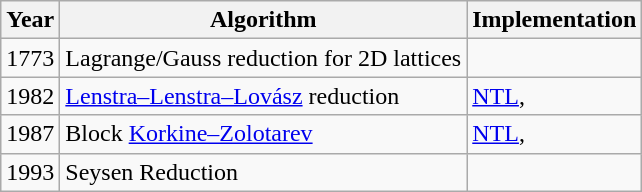<table class="wikitable">
<tr>
<th>Year</th>
<th>Algorithm</th>
<th>Implementation</th>
</tr>
<tr>
<td>1773</td>
<td>Lagrange/Gauss reduction for 2D lattices</td>
<td></td>
</tr>
<tr>
<td>1982</td>
<td><a href='#'>Lenstra–Lenstra–Lovász</a> reduction</td>
<td><a href='#'>NTL</a>, </td>
</tr>
<tr>
<td>1987</td>
<td>Block <a href='#'>Korkine–Zolotarev</a></td>
<td><a href='#'>NTL</a>, </td>
</tr>
<tr>
<td>1993</td>
<td>Seysen Reduction</td>
<td></td>
</tr>
</table>
